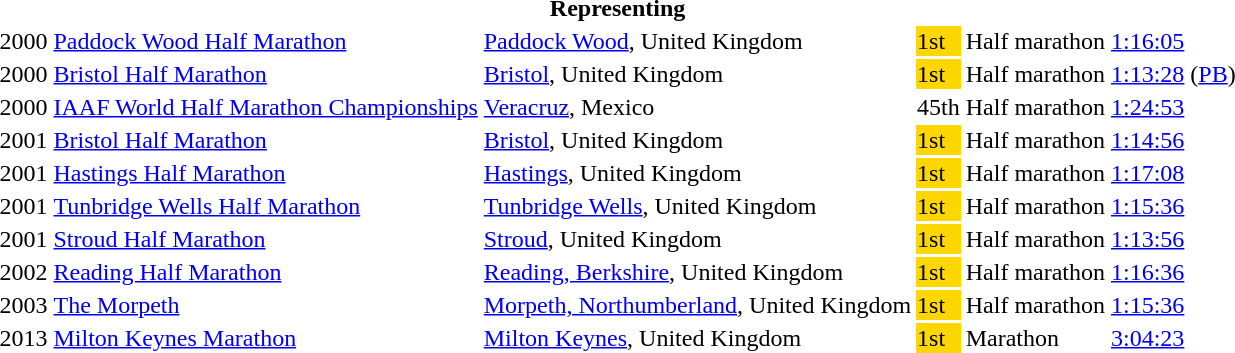<table>
<tr>
<th colspan="6">Representing </th>
</tr>
<tr>
<td>2000</td>
<td><a href='#'>Paddock Wood Half Marathon</a></td>
<td><a href='#'>Paddock Wood</a>, United Kingdom</td>
<td bgcolor=gold>1st</td>
<td>Half marathon</td>
<td><a href='#'>1:16:05</a></td>
</tr>
<tr>
<td>2000</td>
<td><a href='#'>Bristol Half Marathon</a></td>
<td><a href='#'>Bristol</a>, United Kingdom</td>
<td bgcolor=gold>1st</td>
<td>Half marathon</td>
<td><a href='#'>1:13:28</a> (<a href='#'>PB</a>)</td>
</tr>
<tr>
<td>2000</td>
<td><a href='#'>IAAF World Half Marathon Championships</a></td>
<td><a href='#'>Veracruz</a>, Mexico</td>
<td>45th</td>
<td>Half marathon</td>
<td><a href='#'>1:24:53</a></td>
</tr>
<tr>
<td>2001</td>
<td><a href='#'>Bristol Half Marathon</a></td>
<td><a href='#'>Bristol</a>, United Kingdom</td>
<td bgcolor=gold>1st</td>
<td>Half marathon</td>
<td><a href='#'>1:14:56</a></td>
</tr>
<tr>
<td>2001</td>
<td><a href='#'>Hastings Half Marathon</a></td>
<td><a href='#'>Hastings</a>, United Kingdom</td>
<td bgcolor=gold>1st</td>
<td>Half marathon</td>
<td><a href='#'>1:17:08</a></td>
</tr>
<tr>
<td>2001</td>
<td><a href='#'>Tunbridge Wells Half Marathon</a></td>
<td><a href='#'>Tunbridge Wells</a>, United Kingdom</td>
<td bgcolor=gold>1st</td>
<td>Half marathon</td>
<td><a href='#'>1:15:36</a></td>
</tr>
<tr>
<td>2001</td>
<td><a href='#'>Stroud Half Marathon</a></td>
<td><a href='#'>Stroud</a>, United Kingdom</td>
<td bgcolor=gold>1st</td>
<td>Half marathon</td>
<td><a href='#'>1:13:56</a></td>
</tr>
<tr>
<td>2002</td>
<td><a href='#'>Reading Half Marathon</a></td>
<td><a href='#'>Reading, Berkshire</a>, United Kingdom</td>
<td bgcolor=gold>1st</td>
<td>Half marathon</td>
<td><a href='#'>1:16:36</a></td>
</tr>
<tr>
<td>2003</td>
<td><a href='#'>The Morpeth</a></td>
<td><a href='#'>Morpeth, Northumberland</a>, United Kingdom</td>
<td bgcolor=gold>1st</td>
<td>Half marathon</td>
<td><a href='#'>1:15:36</a></td>
</tr>
<tr>
<td>2013</td>
<td><a href='#'>Milton Keynes Marathon</a></td>
<td><a href='#'>Milton Keynes</a>, United Kingdom</td>
<td bgcolor=gold>1st</td>
<td>Marathon</td>
<td><a href='#'>3:04:23</a></td>
</tr>
</table>
